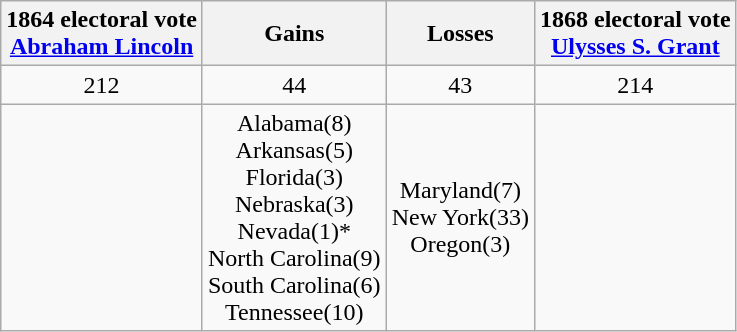<table class="wikitable" style="text-align:center">
<tr>
<th>1864 electoral vote<br><a href='#'>Abraham Lincoln</a></th>
<th>Gains</th>
<th>Losses</th>
<th>1868 electoral vote<br><a href='#'>Ulysses S. Grant</a></th>
</tr>
<tr>
<td>212</td>
<td> 44</td>
<td> 43</td>
<td>214</td>
</tr>
<tr>
<td></td>
<td>Alabama(8)<br>Arkansas(5)<br>Florida(3)<br>Nebraska(3)<br>Nevada(1)*<br>North Carolina(9)<br>South Carolina(6)<br>Tennessee(10)</td>
<td>Maryland(7)<br>New York(33)<br>Oregon(3)</td>
<td></td>
</tr>
</table>
